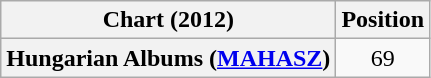<table class="wikitable plainrowheaders">
<tr>
<th scope="col">Chart (2012)</th>
<th scope="col">Position</th>
</tr>
<tr>
<th scope="row">Hungarian Albums (<a href='#'>MAHASZ</a>)</th>
<td style="text-align:center;">69</td>
</tr>
</table>
